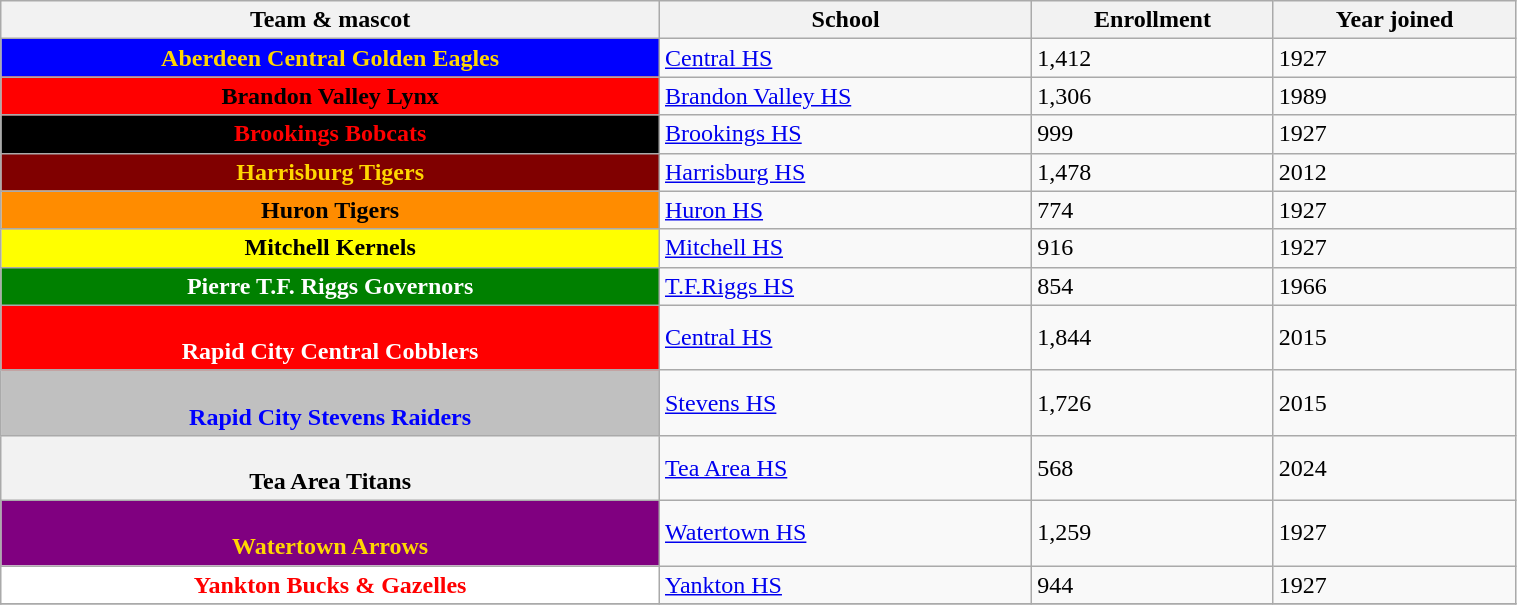<table class="wikitable" width=80%>
<tr>
<th align=center bgcolor="#e5e5e5"><strong>Team & mascot</strong></th>
<th align=center bgcolor="#e5e5e5"><strong>School</strong></th>
<th align=center bgcolor="#e5e5e5"><strong>Enrollment</strong></th>
<th align=center bgcolor="#e5e5e5"><strong>Year joined</strong></th>
</tr>
<tr>
<th align=center style="background:blue;color:gold">Aberdeen Central Golden Eagles</th>
<td><a href='#'>Central HS</a></td>
<td>1,412</td>
<td>1927</td>
</tr>
<tr>
<th align=center style="background:red;color:black">Brandon Valley Lynx</th>
<td><a href='#'>Brandon Valley HS</a></td>
<td>1,306</td>
<td>1989</td>
</tr>
<tr>
<th align=center style="background:black;color:red">Brookings Bobcats</th>
<td><a href='#'>Brookings HS</a></td>
<td>999</td>
<td>1927</td>
</tr>
<tr>
<th align=center style="background:maroon;color:gold">Harrisburg Tigers</th>
<td><a href='#'>Harrisburg HS</a></td>
<td>1,478</td>
<td>2012</td>
</tr>
<tr>
<th align=center style="background:darkorange ;color:black">Huron Tigers</th>
<td><a href='#'>Huron HS</a></td>
<td>774</td>
<td>1927</td>
</tr>
<tr>
<th align=center style="background:yellow;color:black">Mitchell Kernels</th>
<td><a href='#'>Mitchell HS</a></td>
<td>916</td>
<td>1927</td>
</tr>
<tr>
<th align=center style="background:green;color:white">Pierre T.F. Riggs Governors</th>
<td><a href='#'>T.F.Riggs HS</a></td>
<td>854</td>
<td>1966</td>
</tr>
<tr>
<th style="background:red;color:white"><br>Rapid City Central Cobblers</th>
<td><a href='#'>Central HS</a></td>
<td>1,844</td>
<td>2015</td>
</tr>
<tr>
<th style="background:silver;color:blue"><br>Rapid City Stevens Raiders</th>
<td><a href='#'>Stevens HS</a></td>
<td>1,726</td>
<td>2015</td>
</tr>
<tr>
<th style=“background:navy;color:white"><br>Tea Area Titans</th>
<td><a href='#'>Tea Area HS</a></td>
<td>568</td>
<td>2024</td>
</tr>
<tr>
<th align=center style="background:purple;color:gold"><br>Watertown Arrows</th>
<td><a href='#'>Watertown HS</a></td>
<td>1,259</td>
<td>1927</td>
</tr>
<tr>
<th align=center style="background:white;color:red">Yankton Bucks & Gazelles</th>
<td><a href='#'>Yankton HS</a></td>
<td>944</td>
<td>1927</td>
</tr>
<tr>
</tr>
</table>
